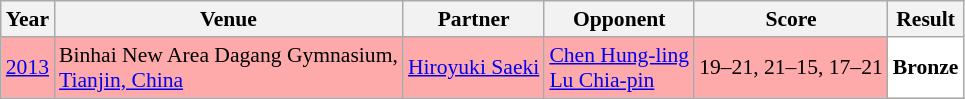<table class="sortable wikitable" style="font-size: 90%;">
<tr>
<th>Year</th>
<th>Venue</th>
<th>Partner</th>
<th>Opponent</th>
<th>Score</th>
<th>Result</th>
</tr>
<tr style="background:#FFAAAA">
<td align="center"><a href='#'>2013</a></td>
<td align="left">Binhai New Area Dagang Gymnasium,<br><a href='#'>Tianjin, China</a></td>
<td align="left"> <a href='#'>Hiroyuki Saeki</a></td>
<td align="left"> <a href='#'>Chen Hung-ling</a> <br>  <a href='#'>Lu Chia-pin</a></td>
<td align="left">19–21, 21–15, 17–21</td>
<td style="text-align:left; background:white"> <strong>Bronze</strong></td>
</tr>
</table>
